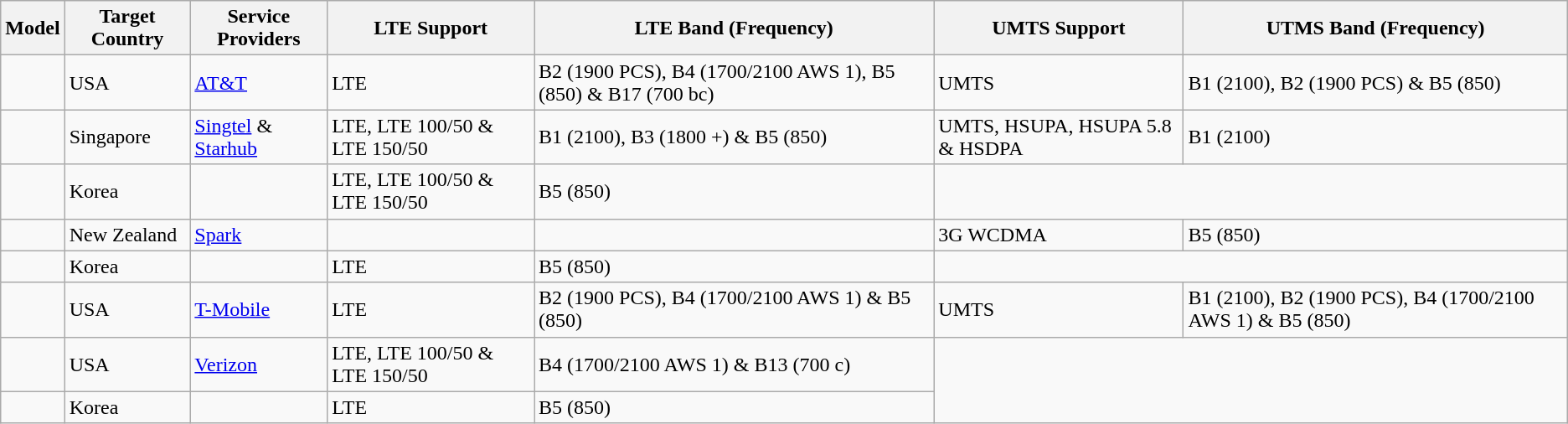<table class="wikitable sortable">
<tr>
<th><strong>Model</strong></th>
<th><strong>Target Country</strong></th>
<th><strong>Service Providers</strong></th>
<th><strong>LTE Support</strong></th>
<th><strong>LTE Band (Frequency)</strong></th>
<th><strong>UMTS Support</strong></th>
<th><strong>UTMS Band (Frequency)</strong></th>
</tr>
<tr>
<td></td>
<td>USA</td>
<td><a href='#'>AT&T</a></td>
<td>LTE</td>
<td>B2 (1900 PCS), B4 (1700/2100 AWS 1), B5 (850) & B17 (700 bc)</td>
<td>UMTS</td>
<td>B1 (2100), B2 (1900 PCS) & B5 (850)</td>
</tr>
<tr>
<td></td>
<td>Singapore</td>
<td><a href='#'>Singtel</a> & <a href='#'>Starhub</a></td>
<td>LTE, LTE 100/50 & LTE 150/50</td>
<td>B1 (2100), B3 (1800 +) & B5 (850)</td>
<td>UMTS, HSUPA, HSUPA 5.8 & HSDPA</td>
<td>B1 (2100)</td>
</tr>
<tr>
<td></td>
<td>Korea</td>
<td></td>
<td>LTE, LTE 100/50 & LTE 150/50</td>
<td>B5 (850)</td>
</tr>
<tr>
<td></td>
<td>New Zealand</td>
<td><a href='#'>Spark</a></td>
<td></td>
<td></td>
<td>3G WCDMA</td>
<td>B5 (850)</td>
</tr>
<tr>
<td></td>
<td>Korea</td>
<td></td>
<td>LTE</td>
<td>B5 (850)</td>
</tr>
<tr>
<td></td>
<td>USA</td>
<td><a href='#'>T-Mobile</a></td>
<td>LTE</td>
<td>B2 (1900 PCS), B4 (1700/2100 AWS 1) & B5 (850)</td>
<td>UMTS</td>
<td>B1 (2100), B2 (1900 PCS), B4 (1700/2100 AWS 1) & B5 (850)</td>
</tr>
<tr>
<td></td>
<td>USA</td>
<td><a href='#'>Verizon</a></td>
<td>LTE, LTE 100/50 & LTE 150/50</td>
<td>B4 (1700/2100 AWS 1) & B13 (700 c)</td>
</tr>
<tr>
<td></td>
<td>Korea</td>
<td></td>
<td>LTE</td>
<td>B5 (850)</td>
</tr>
</table>
